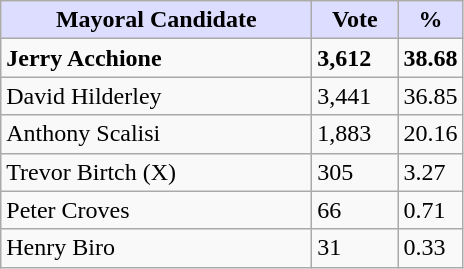<table class="wikitable">
<tr>
<th style="background:#ddf; width:200px;">Mayoral Candidate </th>
<th style="background:#ddf; width:50px;">Vote</th>
<th style="background:#ddf; width:30px;">%</th>
</tr>
<tr>
<td><strong>Jerry Acchione</strong></td>
<td><strong>3,612</strong></td>
<td><strong>38.68</strong></td>
</tr>
<tr>
<td>David Hilderley</td>
<td>3,441</td>
<td>36.85</td>
</tr>
<tr>
<td>Anthony Scalisi</td>
<td>1,883</td>
<td>20.16</td>
</tr>
<tr>
<td>Trevor Birtch (X)</td>
<td>305</td>
<td>3.27</td>
</tr>
<tr>
<td>Peter Croves</td>
<td>66</td>
<td>0.71</td>
</tr>
<tr>
<td>Henry Biro</td>
<td>31</td>
<td>0.33</td>
</tr>
</table>
